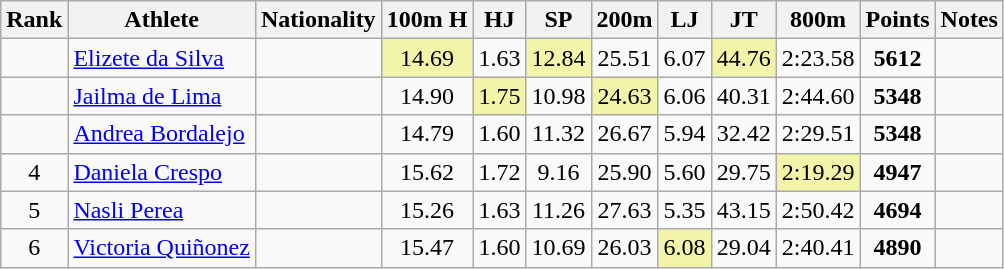<table class="wikitable sortable" style=" text-align:center;">
<tr>
<th>Rank</th>
<th>Athlete</th>
<th>Nationality</th>
<th>100m H</th>
<th>HJ</th>
<th>SP</th>
<th>200m</th>
<th>LJ</th>
<th>JT</th>
<th>800m</th>
<th>Points</th>
<th>Notes</th>
</tr>
<tr>
<td></td>
<td align=left><a href='#'>Elizete da Silva</a></td>
<td align=left></td>
<td bgcolor=#F2F5A9>14.69</td>
<td>1.63</td>
<td bgcolor=#F2F5A9>12.84</td>
<td>25.51</td>
<td>6.07</td>
<td bgcolor=#F2F5A9>44.76</td>
<td>2:23.58</td>
<td><strong>5612</strong></td>
<td></td>
</tr>
<tr>
<td></td>
<td align=left><a href='#'>Jailma de Lima</a></td>
<td align=left></td>
<td>14.90</td>
<td bgcolor=#F2F5A9>1.75</td>
<td>10.98</td>
<td bgcolor=#F2F5A9>24.63</td>
<td>6.06</td>
<td>40.31</td>
<td>2:44.60</td>
<td><strong>5348</strong></td>
<td></td>
</tr>
<tr>
<td></td>
<td align=left><a href='#'>Andrea Bordalejo</a></td>
<td align=left></td>
<td>14.79</td>
<td>1.60</td>
<td>11.32</td>
<td>26.67</td>
<td>5.94</td>
<td>32.42</td>
<td>2:29.51</td>
<td><strong>5348</strong></td>
<td></td>
</tr>
<tr>
<td>4</td>
<td align=left><a href='#'>Daniela Crespo</a></td>
<td align=left></td>
<td>15.62</td>
<td>1.72</td>
<td>9.16</td>
<td>25.90</td>
<td>5.60</td>
<td>29.75</td>
<td bgcolor=#F2F5A9>2:19.29</td>
<td><strong>4947</strong></td>
<td></td>
</tr>
<tr>
<td>5</td>
<td align=left><a href='#'>Nasli Perea</a></td>
<td align=left></td>
<td>15.26</td>
<td>1.63</td>
<td>11.26</td>
<td>27.63</td>
<td>5.35</td>
<td>43.15</td>
<td>2:50.42</td>
<td><strong>4694</strong></td>
<td></td>
</tr>
<tr>
<td>6</td>
<td align=left><a href='#'>Victoria Quiñonez</a></td>
<td align=left></td>
<td>15.47</td>
<td>1.60</td>
<td>10.69</td>
<td>26.03</td>
<td bgcolor=#F2F5A9>6.08</td>
<td>29.04</td>
<td>2:40.41</td>
<td><strong>4890</strong></td>
<td></td>
</tr>
</table>
